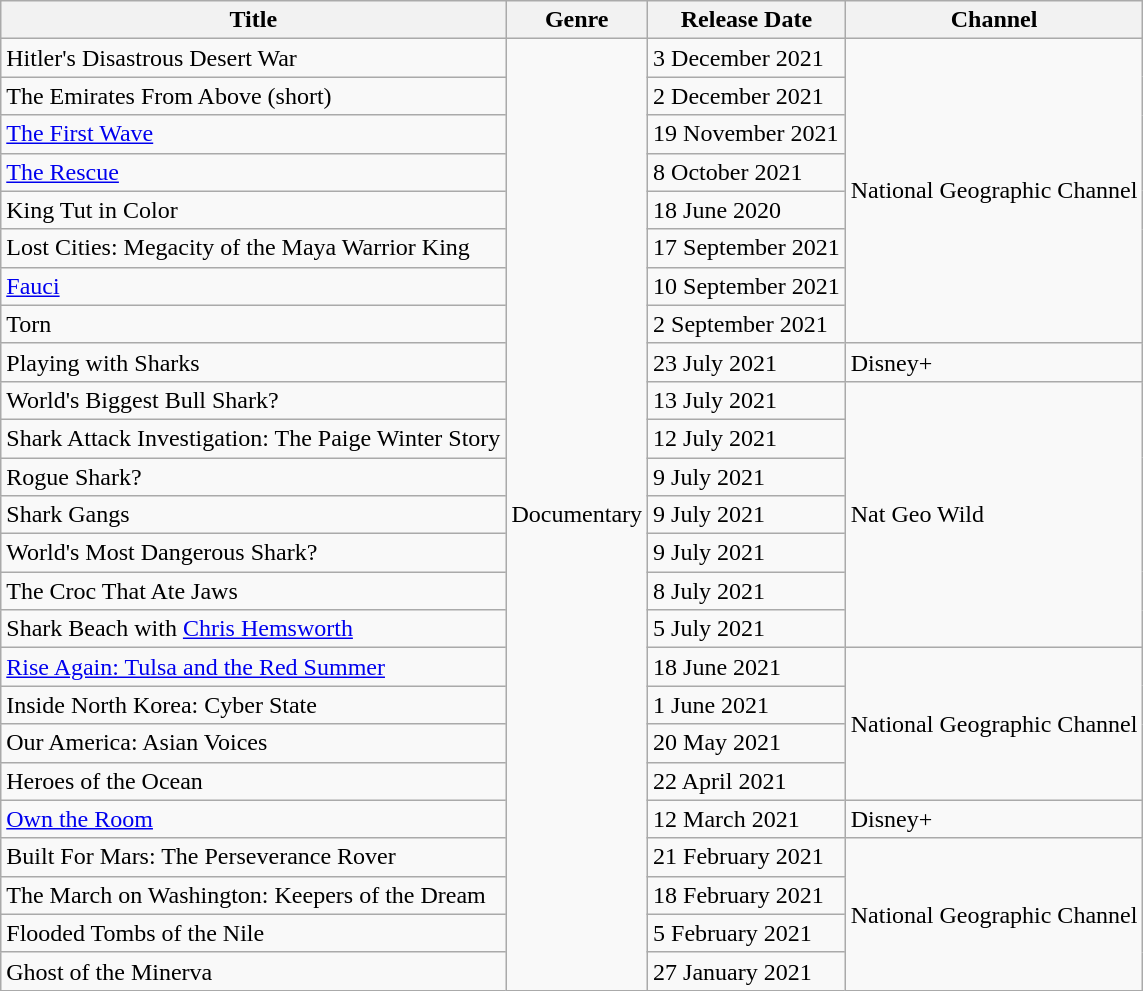<table class="wikitable sortable">
<tr>
<th>Title</th>
<th>Genre</th>
<th>Release Date</th>
<th>Channel</th>
</tr>
<tr>
<td>Hitler's Disastrous Desert War</td>
<td rowspan="25">Documentary</td>
<td>3 December 2021</td>
<td rowspan="8">National Geographic Channel</td>
</tr>
<tr>
<td>The Emirates From Above (short)</td>
<td>2 December 2021</td>
</tr>
<tr>
<td The First Wave (film)><a href='#'>The First Wave</a></td>
<td>19 November 2021</td>
</tr>
<tr>
<td The Rescue (2021 film)><a href='#'>The Rescue</a></td>
<td>8 October 2021</td>
</tr>
<tr>
<td>King Tut in Color</td>
<td>18 June 2020</td>
</tr>
<tr>
<td>Lost Cities: Megacity of the Maya Warrior King</td>
<td>17 September 2021</td>
</tr>
<tr>
<td><a href='#'>Fauci</a></td>
<td>10 September 2021</td>
</tr>
<tr>
<td>Torn</td>
<td>2 September 2021</td>
</tr>
<tr>
<td>Playing with Sharks</td>
<td>23 July 2021</td>
<td>Disney+</td>
</tr>
<tr>
<td>World's Biggest Bull Shark?</td>
<td>13 July 2021</td>
<td rowspan="7">Nat Geo Wild</td>
</tr>
<tr>
<td>Shark Attack Investigation: The Paige Winter Story</td>
<td>12 July 2021</td>
</tr>
<tr>
<td>Rogue Shark?</td>
<td>9 July 2021</td>
</tr>
<tr>
<td>Shark Gangs</td>
<td>9 July 2021</td>
</tr>
<tr>
<td>World's Most Dangerous Shark?</td>
<td>9 July 2021</td>
</tr>
<tr>
<td>The Croc That Ate Jaws</td>
<td>8 July 2021</td>
</tr>
<tr>
<td>Shark Beach with <a href='#'>Chris Hemsworth</a></td>
<td>5 July 2021</td>
</tr>
<tr>
<td><a href='#'>Rise Again: Tulsa and the Red Summer</a></td>
<td>18 June 2021</td>
<td rowspan="4">National Geographic Channel</td>
</tr>
<tr>
<td>Inside North Korea: Cyber State</td>
<td>1 June 2021</td>
</tr>
<tr>
<td>Our America: Asian Voices</td>
<td>20 May 2021</td>
</tr>
<tr>
<td>Heroes of the Ocean</td>
<td>22 April 2021</td>
</tr>
<tr>
<td><a href='#'>Own the Room</a></td>
<td>12 March 2021</td>
<td>Disney+</td>
</tr>
<tr>
<td>Built For Mars: The Perseverance Rover</td>
<td>21 February 2021</td>
<td rowspan="4">National Geographic Channel</td>
</tr>
<tr>
<td>The March on Washington: Keepers of the Dream</td>
<td>18 February 2021</td>
</tr>
<tr>
<td>Flooded Tombs of the Nile</td>
<td>5 February 2021</td>
</tr>
<tr>
<td>Ghost of the Minerva</td>
<td>27 January 2021</td>
</tr>
</table>
